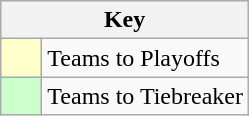<table class="wikitable" style="text-align: center;">
<tr>
<th colspan=2>Key</th>
</tr>
<tr>
<td style="background:#ffffcc; width:20px;"></td>
<td align=left>Teams to Playoffs</td>
</tr>
<tr>
<td style="background:#ccffcc; width:20px;"></td>
<td align=left>Teams to Tiebreaker</td>
</tr>
</table>
